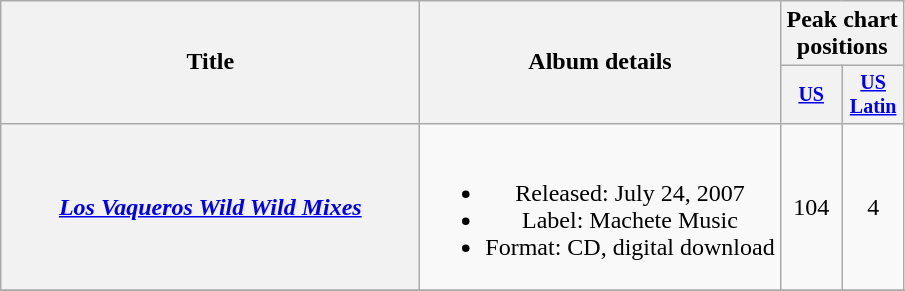<table class="wikitable plainrowheaders" style="text-align:center;" border="1">
<tr>
<th rowspan="2" style="width:17em;">Title</th>
<th rowspan="2">Album details</th>
<th colspan="2">Peak chart positions</th>
</tr>
<tr style="font-size:smaller;">
<th scope="col" style="width:35px;"><a href='#'>US</a><br></th>
<th scope="col" style="width:35px;"><a href='#'>US<br>Latin</a><br></th>
</tr>
<tr>
<th scope="row"><em><a href='#'>Los Vaqueros Wild Wild Mixes</a></em></th>
<td><br><ul><li>Released: July 24, 2007</li><li>Label: Machete Music</li><li>Format: CD, digital download</li></ul></td>
<td>104</td>
<td>4</td>
</tr>
<tr>
</tr>
</table>
